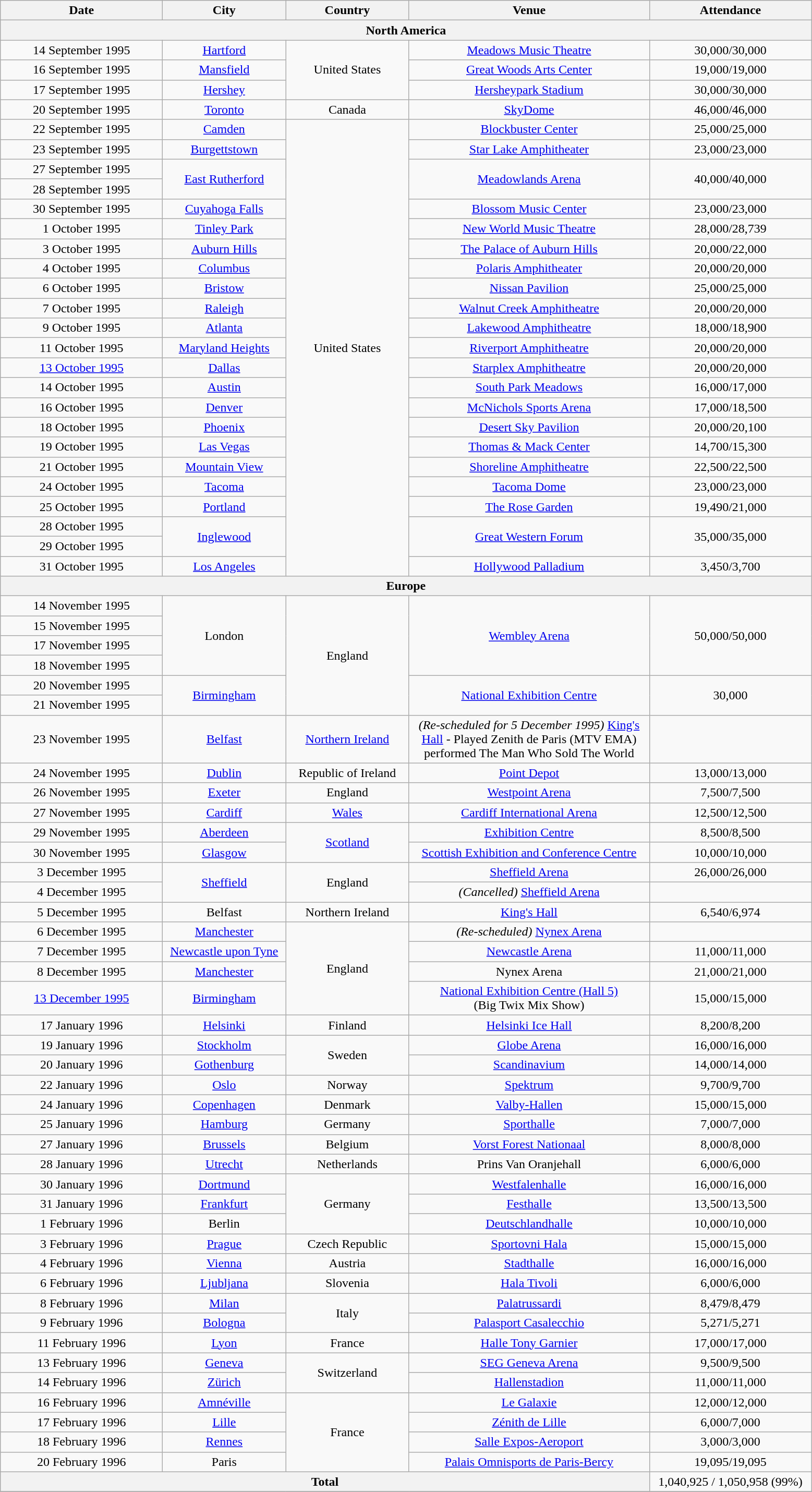<table class="wikitable" style="text-align:center;">
<tr>
<th width="200">Date</th>
<th width="150">City</th>
<th width="150">Country</th>
<th width="300">Venue</th>
<th width="200">Attendance</th>
</tr>
<tr>
<th colspan="5">North America</th>
</tr>
<tr>
<td>14 September 1995</td>
<td><a href='#'>Hartford</a></td>
<td rowspan="3">United States</td>
<td><a href='#'>Meadows Music Theatre</a></td>
<td>30,000/30,000</td>
</tr>
<tr>
<td>16 September 1995</td>
<td><a href='#'>Mansfield</a></td>
<td><a href='#'>Great Woods Arts Center</a></td>
<td>19,000/19,000</td>
</tr>
<tr>
<td>17 September 1995</td>
<td><a href='#'>Hershey</a></td>
<td><a href='#'>Hersheypark Stadium</a></td>
<td>30,000/30,000</td>
</tr>
<tr>
<td>20 September 1995</td>
<td><a href='#'>Toronto</a></td>
<td>Canada</td>
<td><a href='#'>SkyDome</a></td>
<td>46,000/46,000</td>
</tr>
<tr>
<td>22 September 1995</td>
<td><a href='#'>Camden</a></td>
<td rowspan="23">United States</td>
<td><a href='#'>Blockbuster Center</a></td>
<td>25,000/25,000</td>
</tr>
<tr>
<td>23 September 1995</td>
<td><a href='#'>Burgettstown</a></td>
<td><a href='#'>Star Lake Amphitheater</a></td>
<td>23,000/23,000</td>
</tr>
<tr>
<td>27 September 1995</td>
<td rowspan="2"><a href='#'>East Rutherford</a></td>
<td rowspan="2"><a href='#'>Meadowlands Arena</a></td>
<td rowspan="2">40,000/40,000</td>
</tr>
<tr>
<td>28 September 1995</td>
</tr>
<tr>
<td>30 September 1995</td>
<td><a href='#'>Cuyahoga Falls</a></td>
<td><a href='#'>Blossom Music Center</a></td>
<td>23,000/23,000</td>
</tr>
<tr>
<td>1 October 1995</td>
<td><a href='#'>Tinley Park</a></td>
<td><a href='#'>New World Music Theatre</a></td>
<td>28,000/28,739</td>
</tr>
<tr>
<td>3 October 1995</td>
<td><a href='#'>Auburn Hills</a></td>
<td><a href='#'>The Palace of Auburn Hills</a></td>
<td>20,000/22,000</td>
</tr>
<tr>
<td>4 October 1995</td>
<td><a href='#'>Columbus</a></td>
<td><a href='#'>Polaris Amphitheater</a></td>
<td>20,000/20,000</td>
</tr>
<tr>
<td>6 October 1995</td>
<td><a href='#'>Bristow</a></td>
<td><a href='#'>Nissan Pavilion</a></td>
<td>25,000/25,000</td>
</tr>
<tr>
<td>7 October 1995</td>
<td><a href='#'>Raleigh</a></td>
<td><a href='#'>Walnut Creek Amphitheatre</a></td>
<td>20,000/20,000</td>
</tr>
<tr>
<td>9 October 1995</td>
<td><a href='#'>Atlanta</a></td>
<td><a href='#'>Lakewood Amphitheatre</a></td>
<td>18,000/18,900</td>
</tr>
<tr>
<td>11 October 1995</td>
<td><a href='#'>Maryland Heights</a></td>
<td><a href='#'>Riverport Amphitheatre</a></td>
<td>20,000/20,000</td>
</tr>
<tr>
<td><a href='#'>13 October 1995</a></td>
<td><a href='#'>Dallas</a></td>
<td><a href='#'>Starplex Amphitheatre</a></td>
<td>20,000/20,000</td>
</tr>
<tr>
<td>14 October 1995</td>
<td><a href='#'>Austin</a></td>
<td><a href='#'>South Park Meadows</a></td>
<td>16,000/17,000</td>
</tr>
<tr>
<td>16 October 1995</td>
<td><a href='#'>Denver</a></td>
<td><a href='#'>McNichols Sports Arena</a></td>
<td>17,000/18,500</td>
</tr>
<tr>
<td>18 October 1995</td>
<td><a href='#'>Phoenix</a></td>
<td><a href='#'>Desert Sky Pavilion</a></td>
<td>20,000/20,100</td>
</tr>
<tr>
<td>19 October 1995</td>
<td><a href='#'>Las Vegas</a></td>
<td><a href='#'>Thomas & Mack Center</a></td>
<td>14,700/15,300</td>
</tr>
<tr>
<td>21 October 1995</td>
<td><a href='#'>Mountain View</a></td>
<td><a href='#'>Shoreline Amphitheatre</a></td>
<td>22,500/22,500</td>
</tr>
<tr>
<td>24 October 1995</td>
<td><a href='#'>Tacoma</a></td>
<td><a href='#'>Tacoma Dome</a></td>
<td>23,000/23,000</td>
</tr>
<tr>
<td>25 October 1995</td>
<td><a href='#'>Portland</a></td>
<td><a href='#'>The Rose Garden</a></td>
<td>19,490/21,000</td>
</tr>
<tr>
<td>28 October 1995</td>
<td rowspan="2"><a href='#'>Inglewood</a></td>
<td rowspan="2"><a href='#'>Great Western Forum</a></td>
<td rowspan="2">35,000/35,000</td>
</tr>
<tr>
<td>29 October 1995</td>
</tr>
<tr>
<td>31 October 1995</td>
<td><a href='#'>Los Angeles</a></td>
<td><a href='#'>Hollywood Palladium</a></td>
<td>3,450/3,700</td>
</tr>
<tr>
<th colspan="5">Europe</th>
</tr>
<tr>
<td>14 November 1995</td>
<td rowspan="4">London</td>
<td rowspan="6">England</td>
<td rowspan="4"><a href='#'>Wembley Arena</a></td>
<td rowspan="4">50,000/50,000</td>
</tr>
<tr>
<td>15 November 1995</td>
</tr>
<tr>
<td>17 November 1995</td>
</tr>
<tr>
<td>18 November 1995</td>
</tr>
<tr>
<td>20 November 1995</td>
<td rowspan="2"><a href='#'>Birmingham</a></td>
<td rowspan="2"><a href='#'>National Exhibition Centre</a></td>
<td rowspan="2">30,000</td>
</tr>
<tr>
<td>21 November 1995</td>
</tr>
<tr>
<td>23 November 1995</td>
<td><a href='#'>Belfast</a></td>
<td><a href='#'>Northern Ireland</a></td>
<td><em>(Re-scheduled for 5 December 1995)</em> <a href='#'>King's Hall</a> - Played Zenith de Paris (MTV EMA) performed The Man Who Sold The World</td>
</tr>
<tr>
<td>24 November 1995</td>
<td><a href='#'>Dublin</a></td>
<td>Republic of Ireland</td>
<td><a href='#'>Point Depot</a></td>
<td>13,000/13,000</td>
</tr>
<tr>
<td>26 November 1995</td>
<td><a href='#'>Exeter</a></td>
<td>England</td>
<td><a href='#'>Westpoint Arena</a></td>
<td>7,500/7,500</td>
</tr>
<tr>
<td>27 November 1995</td>
<td><a href='#'>Cardiff</a></td>
<td><a href='#'>Wales</a></td>
<td><a href='#'>Cardiff International Arena</a></td>
<td>12,500/12,500</td>
</tr>
<tr>
<td>29 November 1995</td>
<td><a href='#'>Aberdeen</a></td>
<td rowspan="2"><a href='#'>Scotland</a></td>
<td><a href='#'>Exhibition Centre</a></td>
<td>8,500/8,500</td>
</tr>
<tr>
<td>30 November 1995</td>
<td><a href='#'>Glasgow</a></td>
<td><a href='#'>Scottish Exhibition and Conference Centre</a></td>
<td>10,000/10,000</td>
</tr>
<tr>
<td>3 December 1995</td>
<td rowspan="2"><a href='#'>Sheffield</a></td>
<td rowspan="2">England</td>
<td><a href='#'>Sheffield Arena</a></td>
<td>26,000/26,000</td>
</tr>
<tr>
<td>4 December 1995</td>
<td><em>(Cancelled)</em> <a href='#'>Sheffield Arena</a></td>
</tr>
<tr>
<td>5 December 1995</td>
<td>Belfast</td>
<td>Northern Ireland</td>
<td><a href='#'>King's Hall</a></td>
<td>6,540/6,974</td>
</tr>
<tr>
<td>6 December 1995</td>
<td><a href='#'>Manchester</a></td>
<td rowspan="4">England</td>
<td><em>(Re-scheduled)</em> <a href='#'>Nynex Arena</a></td>
</tr>
<tr>
<td>7 December 1995</td>
<td><a href='#'>Newcastle upon Tyne</a></td>
<td><a href='#'>Newcastle Arena</a></td>
<td>11,000/11,000</td>
</tr>
<tr>
<td>8 December 1995</td>
<td><a href='#'>Manchester</a></td>
<td>Nynex Arena</td>
<td>21,000/21,000</td>
</tr>
<tr>
<td><a href='#'>13 December 1995</a></td>
<td><a href='#'>Birmingham</a></td>
<td><a href='#'>National Exhibition Centre (Hall 5)</a><br>(Big Twix Mix Show)</td>
<td>15,000/15,000</td>
</tr>
<tr>
<td>17 January 1996</td>
<td><a href='#'>Helsinki</a></td>
<td>Finland</td>
<td><a href='#'>Helsinki Ice Hall</a></td>
<td>8,200/8,200</td>
</tr>
<tr>
<td>19 January 1996</td>
<td><a href='#'>Stockholm</a></td>
<td rowspan="2">Sweden</td>
<td><a href='#'>Globe Arena</a></td>
<td>16,000/16,000</td>
</tr>
<tr>
<td>20 January 1996</td>
<td><a href='#'>Gothenburg</a></td>
<td><a href='#'>Scandinavium</a></td>
<td>14,000/14,000</td>
</tr>
<tr>
<td>22 January 1996</td>
<td><a href='#'>Oslo</a></td>
<td>Norway</td>
<td><a href='#'>Spektrum</a></td>
<td>9,700/9,700</td>
</tr>
<tr>
<td>24 January 1996</td>
<td><a href='#'>Copenhagen</a></td>
<td>Denmark</td>
<td><a href='#'>Valby-Hallen</a></td>
<td>15,000/15,000</td>
</tr>
<tr>
<td>25 January 1996</td>
<td><a href='#'>Hamburg</a></td>
<td>Germany</td>
<td><a href='#'>Sporthalle</a></td>
<td>7,000/7,000</td>
</tr>
<tr>
<td>27 January 1996</td>
<td><a href='#'>Brussels</a></td>
<td>Belgium</td>
<td><a href='#'>Vorst Forest Nationaal</a></td>
<td>8,000/8,000</td>
</tr>
<tr>
<td>28 January 1996</td>
<td><a href='#'>Utrecht</a></td>
<td>Netherlands</td>
<td>Prins Van Oranjehall</td>
<td>6,000/6,000</td>
</tr>
<tr>
<td>30 January 1996</td>
<td><a href='#'>Dortmund</a></td>
<td rowspan="3">Germany</td>
<td><a href='#'>Westfalenhalle</a></td>
<td>16,000/16,000</td>
</tr>
<tr>
<td>31 January 1996</td>
<td><a href='#'>Frankfurt</a></td>
<td><a href='#'>Festhalle</a></td>
<td>13,500/13,500</td>
</tr>
<tr>
<td>1 February 1996</td>
<td>Berlin</td>
<td><a href='#'>Deutschlandhalle</a></td>
<td>10,000/10,000</td>
</tr>
<tr>
<td>3 February 1996</td>
<td><a href='#'>Prague</a></td>
<td>Czech Republic</td>
<td><a href='#'>Sportovni Hala</a></td>
<td>15,000/15,000</td>
</tr>
<tr>
<td>4 February 1996</td>
<td><a href='#'>Vienna</a></td>
<td>Austria</td>
<td><a href='#'>Stadthalle</a></td>
<td>16,000/16,000</td>
</tr>
<tr>
<td>6 February 1996</td>
<td><a href='#'>Ljubljana</a></td>
<td>Slovenia</td>
<td><a href='#'>Hala Tivoli</a></td>
<td>6,000/6,000</td>
</tr>
<tr>
<td>8 February 1996</td>
<td><a href='#'>Milan</a></td>
<td rowspan="2">Italy</td>
<td><a href='#'>Palatrussardi</a></td>
<td>8,479/8,479</td>
</tr>
<tr>
<td>9 February 1996</td>
<td><a href='#'>Bologna</a></td>
<td><a href='#'>Palasport Casalecchio</a></td>
<td>5,271/5,271</td>
</tr>
<tr>
<td>11 February 1996</td>
<td><a href='#'>Lyon</a></td>
<td>France</td>
<td><a href='#'>Halle Tony Garnier</a></td>
<td>17,000/17,000</td>
</tr>
<tr>
<td>13 February 1996</td>
<td><a href='#'>Geneva</a></td>
<td rowspan="2">Switzerland</td>
<td><a href='#'>SEG Geneva Arena</a></td>
<td>9,500/9,500</td>
</tr>
<tr>
<td>14 February 1996</td>
<td><a href='#'>Zürich</a></td>
<td><a href='#'>Hallenstadion</a></td>
<td>11,000/11,000</td>
</tr>
<tr>
<td>16 February 1996</td>
<td><a href='#'>Amnéville</a></td>
<td rowspan="4">France</td>
<td><a href='#'>Le Galaxie</a></td>
<td>12,000/12,000</td>
</tr>
<tr>
<td>17 February 1996</td>
<td><a href='#'>Lille</a></td>
<td><a href='#'>Zénith de Lille</a></td>
<td>6,000/7,000</td>
</tr>
<tr>
<td>18 February 1996</td>
<td><a href='#'>Rennes</a></td>
<td><a href='#'>Salle Expos-Aeroport</a></td>
<td>3,000/3,000</td>
</tr>
<tr>
<td>20 February 1996</td>
<td>Paris</td>
<td><a href='#'>Palais Omnisports de Paris-Bercy</a></td>
<td>19,095/19,095</td>
</tr>
<tr>
<th colspan=4>Total</th>
<td>1,040,925 / 1,050,958 (99%)</td>
</tr>
<tr>
</tr>
</table>
